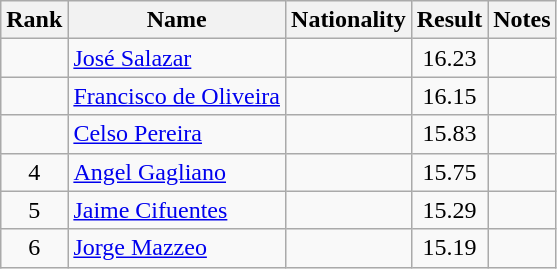<table class="wikitable sortable" style="text-align:center">
<tr>
<th>Rank</th>
<th>Name</th>
<th>Nationality</th>
<th>Result</th>
<th>Notes</th>
</tr>
<tr>
<td></td>
<td align=left><a href='#'>José Salazar</a></td>
<td align=left></td>
<td>16.23</td>
<td></td>
</tr>
<tr>
<td></td>
<td align=left><a href='#'>Francisco de Oliveira</a></td>
<td align=left></td>
<td>16.15</td>
<td></td>
</tr>
<tr>
<td></td>
<td align=left><a href='#'>Celso Pereira</a></td>
<td align=left></td>
<td>15.83</td>
<td></td>
</tr>
<tr>
<td>4</td>
<td align=left><a href='#'>Angel Gagliano</a></td>
<td align=left></td>
<td>15.75</td>
<td></td>
</tr>
<tr>
<td>5</td>
<td align=left><a href='#'>Jaime Cifuentes</a></td>
<td align=left></td>
<td>15.29</td>
<td></td>
</tr>
<tr>
<td>6</td>
<td align=left><a href='#'>Jorge Mazzeo</a></td>
<td align=left></td>
<td>15.19</td>
<td></td>
</tr>
</table>
